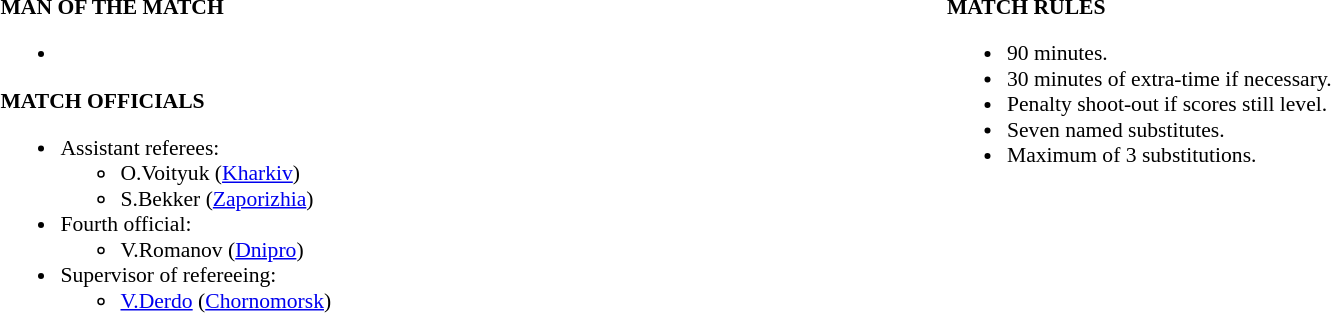<table width=100% style="font-size: 90%">
<tr>
<td width=50% valign=top><br><strong>MAN OF THE MATCH</strong><ul><li></li></ul><strong>MATCH OFFICIALS</strong><ul><li>Assistant referees:<ul><li>O.Voityuk (<a href='#'>Kharkiv</a>)</li><li>S.Bekker (<a href='#'>Zaporizhia</a>)</li></ul></li><li>Fourth official:<ul><li>V.Romanov (<a href='#'>Dnipro</a>)</li></ul></li><li>Supervisor of refereeing:<ul><li><a href='#'>V.Derdo</a> (<a href='#'>Chornomorsk</a>)</li></ul></li></ul></td>
<td width=50% valign=top><br><strong>MATCH RULES</strong><ul><li>90 minutes.</li><li>30 minutes of extra-time if necessary.</li><li>Penalty shoot-out if scores still level.</li><li>Seven named substitutes.</li><li>Maximum of 3 substitutions.</li></ul></td>
</tr>
</table>
